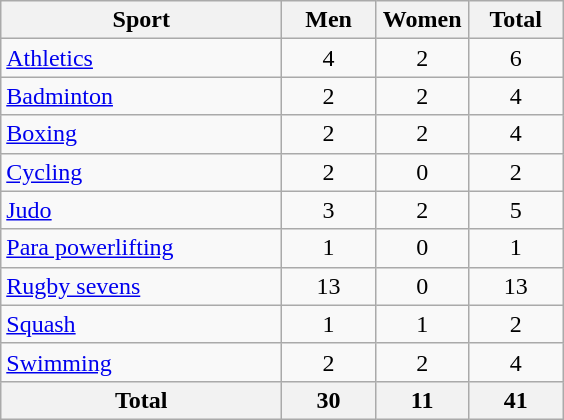<table class="wikitable sortable" style="text-align:center;">
<tr>
<th width=180>Sport</th>
<th width=55>Men</th>
<th width=55>Women</th>
<th width=55>Total</th>
</tr>
<tr>
<td align=left><a href='#'>Athletics</a></td>
<td>4</td>
<td>2</td>
<td>6</td>
</tr>
<tr>
<td align=left><a href='#'>Badminton</a></td>
<td>2</td>
<td>2</td>
<td>4</td>
</tr>
<tr>
<td align=left><a href='#'>Boxing</a></td>
<td>2</td>
<td>2</td>
<td>4</td>
</tr>
<tr>
<td align=left><a href='#'>Cycling</a></td>
<td>2</td>
<td>0</td>
<td>2</td>
</tr>
<tr>
<td align=left><a href='#'>Judo</a></td>
<td>3</td>
<td>2</td>
<td>5</td>
</tr>
<tr>
<td align=left><a href='#'>Para powerlifting</a></td>
<td>1</td>
<td>0</td>
<td>1</td>
</tr>
<tr>
<td align=left><a href='#'>Rugby sevens</a></td>
<td>13</td>
<td>0</td>
<td>13</td>
</tr>
<tr>
<td align=left><a href='#'>Squash</a></td>
<td>1</td>
<td>1</td>
<td>2</td>
</tr>
<tr>
<td align=left><a href='#'>Swimming</a></td>
<td>2</td>
<td>2</td>
<td>4</td>
</tr>
<tr>
<th>Total</th>
<th>30</th>
<th>11</th>
<th>41</th>
</tr>
</table>
